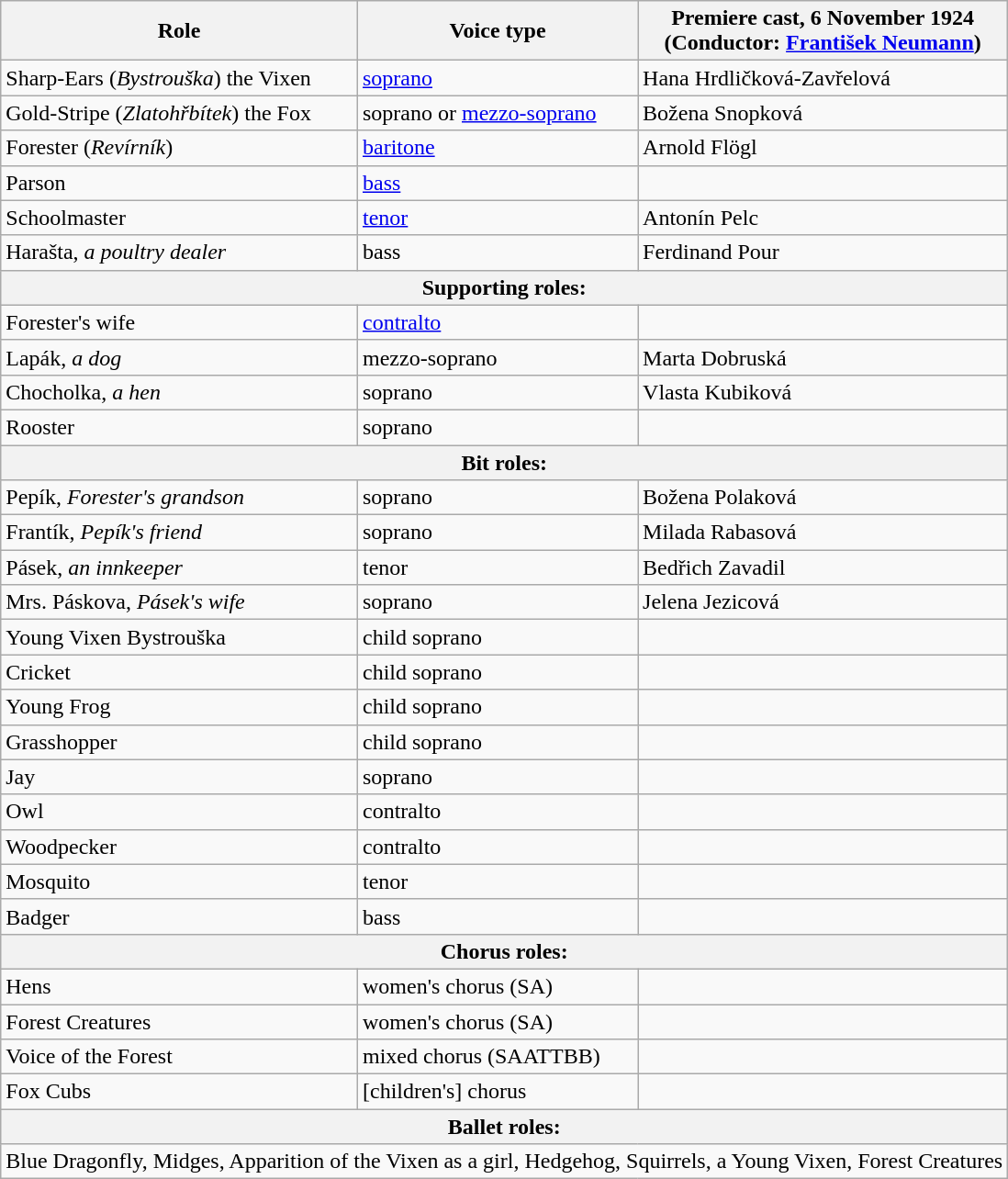<table class="wikitable">
<tr>
<th>Role</th>
<th>Voice type</th>
<th>Premiere cast, 6 November 1924<br>(Conductor: <a href='#'>František Neumann</a>)</th>
</tr>
<tr>
<td>Sharp-Ears (<em>Bystrouška</em>) the Vixen</td>
<td><a href='#'>soprano</a></td>
<td>Hana Hrdličková-Zavřelová</td>
</tr>
<tr>
<td>Gold-Stripe (<em>Zlatohřbítek</em>) the Fox</td>
<td>soprano or <a href='#'>mezzo-soprano</a></td>
<td>Božena Snopková</td>
</tr>
<tr>
<td>Forester (<em>Revírník</em>)</td>
<td><a href='#'>baritone</a></td>
<td>Arnold Flögl</td>
</tr>
<tr>
<td>Parson</td>
<td><a href='#'>bass</a></td>
<td></td>
</tr>
<tr>
<td>Schoolmaster</td>
<td><a href='#'>tenor</a></td>
<td>Antonín Pelc</td>
</tr>
<tr>
<td>Harašta, <em>a poultry dealer</em></td>
<td>bass</td>
<td>Ferdinand Pour</td>
</tr>
<tr>
<th colspan=3>Supporting roles:</th>
</tr>
<tr>
<td>Forester's wife</td>
<td><a href='#'>contralto</a></td>
</tr>
<tr>
<td>Lapák, <em>a dog</em></td>
<td>mezzo-soprano</td>
<td>Marta Dobruská</td>
</tr>
<tr>
<td>Chocholka, <em>a hen</em></td>
<td>soprano</td>
<td>Vlasta Kubiková</td>
</tr>
<tr>
<td>Rooster</td>
<td>soprano</td>
<td></td>
</tr>
<tr>
<th colspan=3>Bit roles:</th>
</tr>
<tr>
<td>Pepík, <em>Forester's grandson</em></td>
<td>soprano</td>
<td>Božena Polaková</td>
</tr>
<tr>
<td>Frantík, <em>Pepík's friend</em></td>
<td>soprano</td>
<td>Milada Rabasová</td>
</tr>
<tr>
<td>Pásek, <em>an innkeeper</em></td>
<td>tenor</td>
<td>Bedřich Zavadil</td>
</tr>
<tr>
<td>Mrs. Páskova, <em>Pásek's wife</em></td>
<td>soprano</td>
<td>Jelena Jezicová</td>
</tr>
<tr>
<td>Young Vixen Bystrouška</td>
<td>child soprano</td>
<td></td>
</tr>
<tr>
<td>Cricket</td>
<td>child soprano</td>
<td></td>
</tr>
<tr>
<td>Young Frog</td>
<td>child soprano</td>
<td></td>
</tr>
<tr>
<td>Grasshopper</td>
<td>child soprano</td>
<td></td>
</tr>
<tr>
<td>Jay</td>
<td>soprano</td>
<td></td>
</tr>
<tr>
<td>Owl</td>
<td>contralto</td>
<td></td>
</tr>
<tr>
<td>Woodpecker</td>
<td>contralto</td>
<td></td>
</tr>
<tr>
<td>Mosquito</td>
<td>tenor</td>
<td></td>
</tr>
<tr>
<td>Badger</td>
<td>bass</td>
<td></td>
</tr>
<tr>
<th colspan=3>Chorus roles:</th>
</tr>
<tr>
<td>Hens</td>
<td>women's chorus (SA)</td>
<td></td>
</tr>
<tr>
<td>Forest Creatures</td>
<td>women's chorus (SA)</td>
<td></td>
</tr>
<tr>
<td>Voice of the Forest</td>
<td>mixed chorus (SAATTBB)</td>
<td></td>
</tr>
<tr>
<td>Fox Cubs</td>
<td>[children's] chorus</td>
<td></td>
</tr>
<tr>
<th colspan=3>Ballet roles:</th>
</tr>
<tr>
<td colspan="4">Blue Dragonfly, Midges, Apparition of the Vixen as a girl, Hedgehog, Squirrels, a Young Vixen, Forest Creatures</td>
</tr>
</table>
